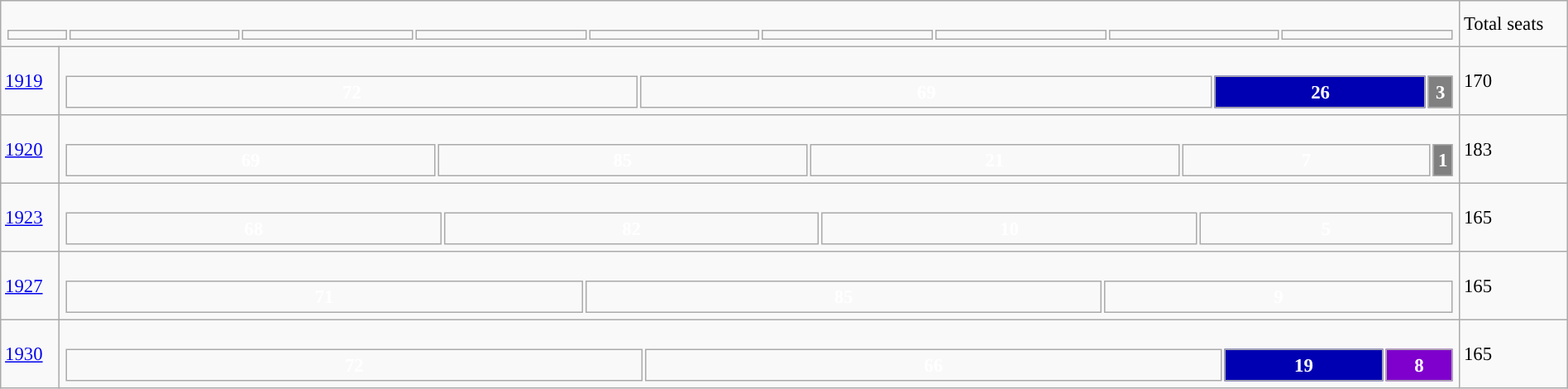<table class="wikitable" width="100%" style="border:solid #000000 1px;font-size:95%;">
<tr>
<td colspan="2"><br><table width="100%" style="font-size:90%;">
<tr>
<td width="40"></td>
<td></td>
<td></td>
<td></td>
<td></td>
<td></td>
<td></td>
<td></td>
<td></td>
</tr>
</table>
</td>
<td width="80">Total seats</td>
</tr>
<tr>
<td width="40"><a href='#'>1919</a></td>
<td><br><table style="width:100%; text-align:center; font-weight:bold; color:white;">
<tr>
<td style="background-color: ">72</td>
<td style="background-color: ">69</td>
<td style="background-color: #0000B2;                                                                   width: 15.29%">26</td>
<td style="background-color: #808080;                                                                   width:  1.76%">3</td>
</tr>
</table>
</td>
<td>170</td>
</tr>
<tr>
<td width="40"><a href='#'>1920</a></td>
<td><br><table style="width:100%; text-align:center; font-weight:bold; color:white;">
<tr>
<td style="background-color: ">69</td>
<td style="background-color: ">85</td>
<td style="background-color: ">21</td>
<td style="background-color: ">7</td>
<td style="background-color: #808080;                                                                   width:  0.55%">1</td>
</tr>
</table>
</td>
<td>183</td>
</tr>
<tr>
<td width="40"><a href='#'>1923</a></td>
<td><br><table style="width:100%; text-align:center; font-weight:bold; color:white;">
<tr>
<td style="background-color: ">68</td>
<td style="background-color: ">82</td>
<td style="background-color: ">10</td>
<td style="background-color: ">5</td>
</tr>
</table>
</td>
<td>165</td>
</tr>
<tr>
<td width="40"><a href='#'>1927</a></td>
<td><br><table style="width:100%; text-align:center; font-weight:bold; color:white;">
<tr>
<td style="background-color: ">71</td>
<td style="background-color: ">85</td>
<td style="background-color: ">9</td>
</tr>
</table>
</td>
<td>165</td>
</tr>
<tr>
<td width="40"><a href='#'>1930</a></td>
<td><br><table style="width:100%; text-align:center; font-weight:bold; color:white;">
<tr>
<td style="background-color: ">72</td>
<td style="background-color: ">66</td>
<td style="background-color: #0000B2;                                                                   width: 11.52%">19</td>
<td style="background-color: #7F00CC;                                                                   width:  4.85%">8</td>
</tr>
</table>
</td>
<td>165</td>
</tr>
</table>
